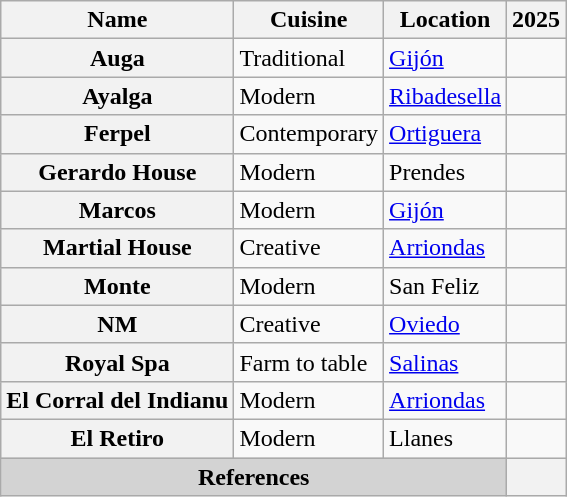<table class="wikitable sortable plainrowheaders" style="text-align:left;">
<tr>
<th scope="col">Name</th>
<th scope="col">Cuisine</th>
<th scope="col">Location</th>
<th scope="col">2025</th>
</tr>
<tr>
<th scope="row">Auga</th>
<td>Traditional</td>
<td Gijón><a href='#'>Gijón</a></td>
<td></td>
</tr>
<tr>
<th scope="row">Ayalga</th>
<td>Modern</td>
<td Ribadesella><a href='#'>Ribadesella</a></td>
<td></td>
</tr>
<tr>
<th scope="row">Ferpel</th>
<td>Contemporary</td>
<td Ortiguera><a href='#'>Ortiguera</a></td>
<td></td>
</tr>
<tr>
<th scope="row">Gerardo House</th>
<td>Modern</td>
<td Prendes>Prendes</td>
<td></td>
</tr>
<tr>
<th scope="row">Marcos</th>
<td>Modern</td>
<td Gijón><a href='#'>Gijón</a></td>
<td></td>
</tr>
<tr>
<th scope="row">Martial House</th>
<td>Creative</td>
<td Arriondas><a href='#'>Arriondas</a></td>
<td></td>
</tr>
<tr>
<th scope="row">Monte</th>
<td>Modern</td>
<td San Feliz>San Feliz</td>
<td></td>
</tr>
<tr>
<th scope="row">NM</th>
<td>Creative</td>
<td Oviedo><a href='#'>Oviedo</a></td>
<td></td>
</tr>
<tr>
<th scope="row">Royal Spa</th>
<td>Farm to table</td>
<td Salinas><a href='#'>Salinas</a></td>
<td></td>
</tr>
<tr>
<th scope="row">El Corral del Indianu</th>
<td>Modern</td>
<td Arriondas><a href='#'>Arriondas</a></td>
<td></td>
</tr>
<tr>
<th scope="row">El Retiro</th>
<td>Modern</td>
<td Pancar, Llanes>Llanes</td>
<td></td>
</tr>
<tr>
<th colspan="3" style="text-align: center;background: lightgray;">References</th>
<th></th>
</tr>
</table>
